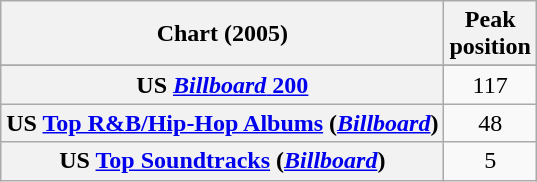<table class="wikitable sortable plainrowheaders" style="text-align:center">
<tr>
<th scope="col">Chart (2005)</th>
<th scope="col">Peak<br>position</th>
</tr>
<tr>
</tr>
<tr>
</tr>
<tr>
</tr>
<tr>
<th scope="row">US <a href='#'><em>Billboard</em> 200</a></th>
<td>117</td>
</tr>
<tr>
<th scope="row">US <a href='#'>Top R&B/Hip-Hop Albums</a> (<em><a href='#'>Billboard</a></em>)</th>
<td>48</td>
</tr>
<tr>
<th scope="row">US <a href='#'>Top Soundtracks</a> (<em><a href='#'>Billboard</a></em>)</th>
<td>5</td>
</tr>
</table>
